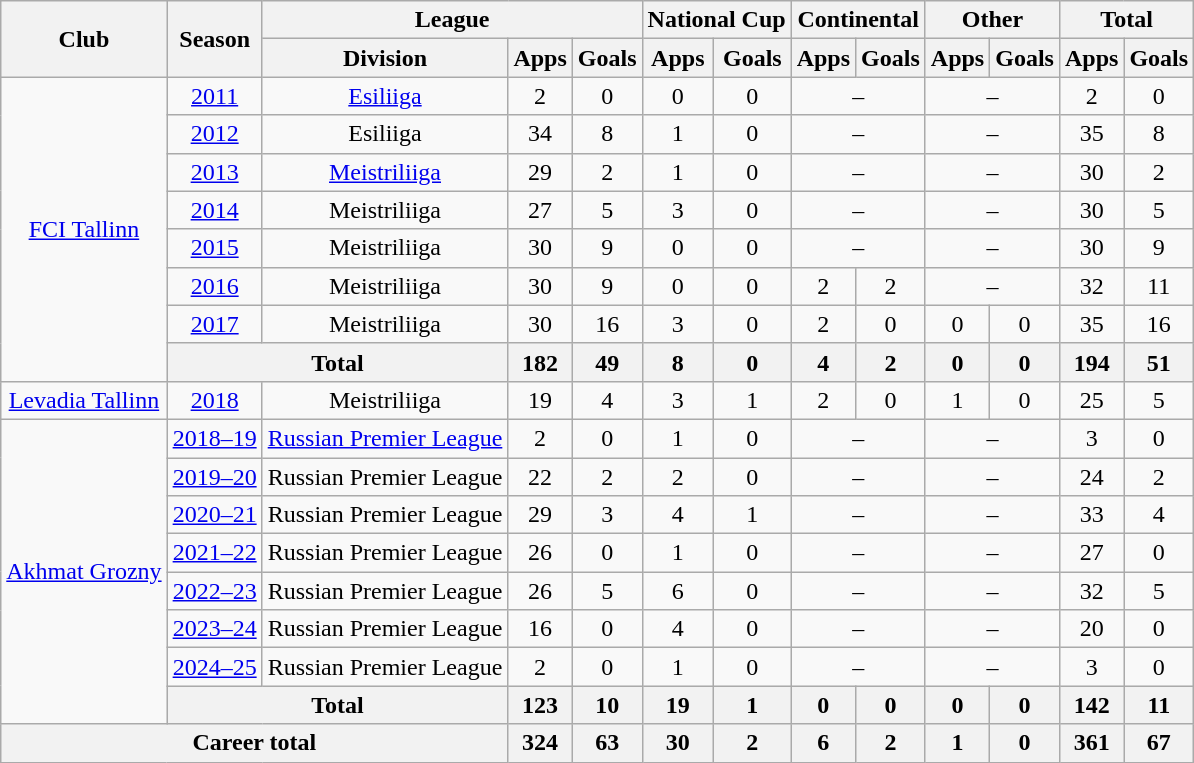<table class="wikitable" style="text-align: center">
<tr>
<th rowspan="2">Club</th>
<th rowspan="2">Season</th>
<th colspan="3">League</th>
<th colspan="2">National Cup</th>
<th colspan="2">Continental</th>
<th colspan="2">Other</th>
<th colspan="2">Total</th>
</tr>
<tr>
<th>Division</th>
<th>Apps</th>
<th>Goals</th>
<th>Apps</th>
<th>Goals</th>
<th>Apps</th>
<th>Goals</th>
<th>Apps</th>
<th>Goals</th>
<th>Apps</th>
<th>Goals</th>
</tr>
<tr>
<td rowspan="8"><a href='#'>FCI Tallinn</a></td>
<td><a href='#'>2011</a></td>
<td><a href='#'>Esiliiga</a></td>
<td>2</td>
<td>0</td>
<td>0</td>
<td>0</td>
<td colspan="2">–</td>
<td colspan="2">–</td>
<td>2</td>
<td>0</td>
</tr>
<tr>
<td><a href='#'>2012</a></td>
<td>Esiliiga</td>
<td>34</td>
<td>8</td>
<td>1</td>
<td>0</td>
<td colspan="2">–</td>
<td colspan="2">–</td>
<td>35</td>
<td>8</td>
</tr>
<tr>
<td><a href='#'>2013</a></td>
<td><a href='#'>Meistriliiga</a></td>
<td>29</td>
<td>2</td>
<td>1</td>
<td>0</td>
<td colspan="2">–</td>
<td colspan="2">–</td>
<td>30</td>
<td>2</td>
</tr>
<tr>
<td><a href='#'>2014</a></td>
<td>Meistriliiga</td>
<td>27</td>
<td>5</td>
<td>3</td>
<td>0</td>
<td colspan="2">–</td>
<td colspan="2">–</td>
<td>30</td>
<td>5</td>
</tr>
<tr>
<td><a href='#'>2015</a></td>
<td>Meistriliiga</td>
<td>30</td>
<td>9</td>
<td>0</td>
<td>0</td>
<td colspan="2">–</td>
<td colspan="2">–</td>
<td>30</td>
<td>9</td>
</tr>
<tr>
<td><a href='#'>2016</a></td>
<td>Meistriliiga</td>
<td>30</td>
<td>9</td>
<td>0</td>
<td>0</td>
<td>2</td>
<td>2</td>
<td colspan="2">–</td>
<td>32</td>
<td>11</td>
</tr>
<tr>
<td><a href='#'>2017</a></td>
<td>Meistriliiga</td>
<td>30</td>
<td>16</td>
<td>3</td>
<td>0</td>
<td>2</td>
<td>0</td>
<td>0</td>
<td>0</td>
<td>35</td>
<td>16</td>
</tr>
<tr>
<th colspan="2">Total</th>
<th>182</th>
<th>49</th>
<th>8</th>
<th>0</th>
<th>4</th>
<th>2</th>
<th>0</th>
<th>0</th>
<th>194</th>
<th>51</th>
</tr>
<tr>
<td><a href='#'>Levadia Tallinn</a></td>
<td><a href='#'>2018</a></td>
<td>Meistriliiga</td>
<td>19</td>
<td>4</td>
<td>3</td>
<td>1</td>
<td>2</td>
<td>0</td>
<td>1</td>
<td>0</td>
<td>25</td>
<td>5</td>
</tr>
<tr>
<td rowspan="8"><a href='#'>Akhmat Grozny</a></td>
<td><a href='#'>2018–19</a></td>
<td><a href='#'>Russian Premier League</a></td>
<td>2</td>
<td>0</td>
<td>1</td>
<td>0</td>
<td colspan="2">–</td>
<td colspan="2">–</td>
<td>3</td>
<td>0</td>
</tr>
<tr>
<td><a href='#'>2019–20</a></td>
<td>Russian Premier League</td>
<td>22</td>
<td>2</td>
<td>2</td>
<td>0</td>
<td colspan="2">–</td>
<td colspan="2">–</td>
<td>24</td>
<td>2</td>
</tr>
<tr>
<td><a href='#'>2020–21</a></td>
<td>Russian Premier League</td>
<td>29</td>
<td>3</td>
<td>4</td>
<td>1</td>
<td colspan="2">–</td>
<td colspan="2">–</td>
<td>33</td>
<td>4</td>
</tr>
<tr>
<td><a href='#'>2021–22</a></td>
<td>Russian Premier League</td>
<td>26</td>
<td>0</td>
<td>1</td>
<td>0</td>
<td colspan="2">–</td>
<td colspan="2">–</td>
<td>27</td>
<td>0</td>
</tr>
<tr>
<td><a href='#'>2022–23</a></td>
<td>Russian Premier League</td>
<td>26</td>
<td>5</td>
<td>6</td>
<td>0</td>
<td colspan="2">–</td>
<td colspan="2">–</td>
<td>32</td>
<td>5</td>
</tr>
<tr>
<td><a href='#'>2023–24</a></td>
<td>Russian Premier League</td>
<td>16</td>
<td>0</td>
<td>4</td>
<td>0</td>
<td colspan="2">–</td>
<td colspan="2">–</td>
<td>20</td>
<td>0</td>
</tr>
<tr>
<td><a href='#'>2024–25</a></td>
<td>Russian Premier League</td>
<td>2</td>
<td>0</td>
<td>1</td>
<td>0</td>
<td colspan="2">–</td>
<td colspan="2">–</td>
<td>3</td>
<td>0</td>
</tr>
<tr>
<th colspan="2">Total</th>
<th>123</th>
<th>10</th>
<th>19</th>
<th>1</th>
<th>0</th>
<th>0</th>
<th>0</th>
<th>0</th>
<th>142</th>
<th>11</th>
</tr>
<tr>
<th colspan="3">Career total</th>
<th>324</th>
<th>63</th>
<th>30</th>
<th>2</th>
<th>6</th>
<th>2</th>
<th>1</th>
<th>0</th>
<th>361</th>
<th>67</th>
</tr>
</table>
